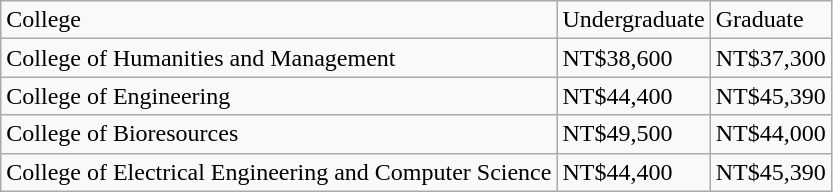<table class="wikitable">
<tr>
<td>College</td>
<td>Undergraduate</td>
<td>Graduate</td>
</tr>
<tr>
<td>College of Humanities and Management</td>
<td>NT$38,600</td>
<td>NT$37,300</td>
</tr>
<tr>
<td>College of Engineering</td>
<td>NT$44,400</td>
<td>NT$45,390</td>
</tr>
<tr>
<td>College of Bioresources</td>
<td>NT$49,500</td>
<td>NT$44,000</td>
</tr>
<tr>
<td>College of Electrical Engineering and Computer Science</td>
<td>NT$44,400</td>
<td>NT$45,390</td>
</tr>
</table>
